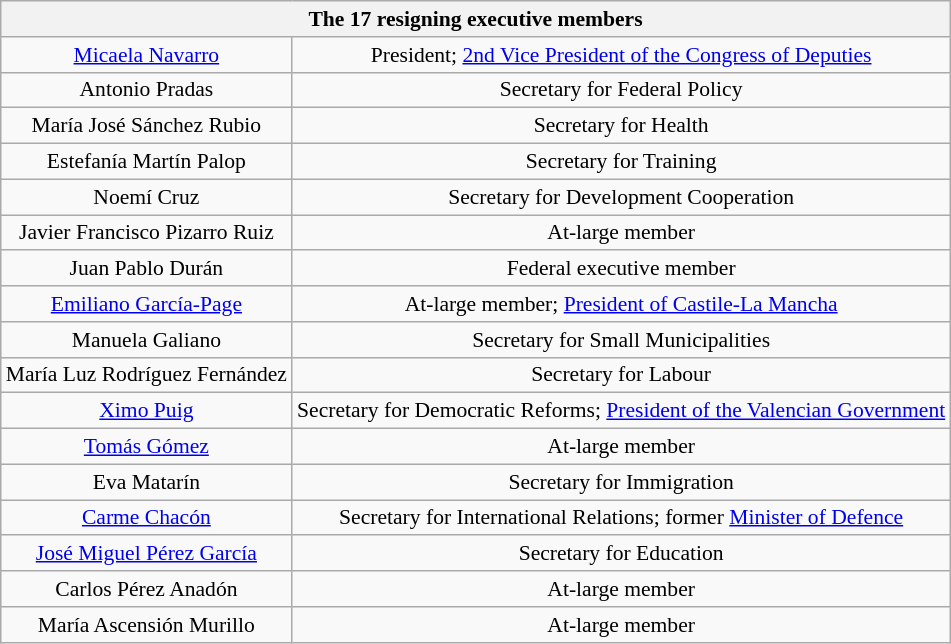<table class="wikitable" style="text-align:center; font-size:90%">
<tr>
<th colspan="2">The 17 resigning executive members</th>
</tr>
<tr>
<td><a href='#'>Micaela Navarro</a></td>
<td>President; <a href='#'>2nd Vice President of the Congress of Deputies</a></td>
</tr>
<tr>
<td>Antonio Pradas</td>
<td>Secretary for Federal Policy</td>
</tr>
<tr>
<td>María José Sánchez Rubio</td>
<td>Secretary for Health</td>
</tr>
<tr>
<td>Estefanía Martín Palop</td>
<td>Secretary for Training</td>
</tr>
<tr>
<td>Noemí Cruz</td>
<td>Secretary for Development Cooperation</td>
</tr>
<tr>
<td>Javier Francisco Pizarro Ruiz</td>
<td>At-large member</td>
</tr>
<tr>
<td>Juan Pablo Durán</td>
<td>Federal executive member</td>
</tr>
<tr>
<td><a href='#'>Emiliano García-Page</a></td>
<td>At-large member; <a href='#'>President of Castile-La Mancha</a></td>
</tr>
<tr>
<td>Manuela Galiano</td>
<td>Secretary for Small Municipalities</td>
</tr>
<tr>
<td>María Luz Rodríguez Fernández</td>
<td>Secretary for Labour</td>
</tr>
<tr>
<td><a href='#'>Ximo Puig</a></td>
<td>Secretary for Democratic Reforms; <a href='#'>President of the Valencian Government</a></td>
</tr>
<tr>
<td><a href='#'>Tomás Gómez</a></td>
<td>At-large member</td>
</tr>
<tr>
<td>Eva Matarín</td>
<td>Secretary for Immigration</td>
</tr>
<tr>
<td><a href='#'>Carme Chacón</a></td>
<td>Secretary for International Relations; former <a href='#'>Minister of Defence</a></td>
</tr>
<tr>
<td><a href='#'>José Miguel Pérez García</a></td>
<td>Secretary for Education</td>
</tr>
<tr>
<td>Carlos Pérez Anadón</td>
<td>At-large member</td>
</tr>
<tr>
<td>María Ascensión Murillo</td>
<td>At-large member</td>
</tr>
</table>
